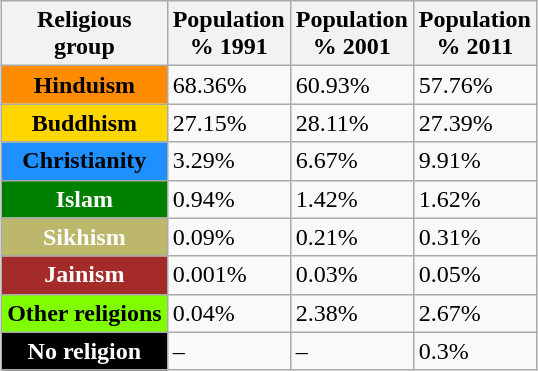<table class="wikitable sortable" style="margin:auto;">
<tr style="text-align: center;">
<th>Religious<br>group</th>
<th>Population <br>% <strong>1991</strong></th>
<th>Population <br>% <strong>2001</strong></th>
<th>Population <br>% <strong>2011</strong></th>
</tr>
<tr>
<th style="background:DarkOrange;">Hinduism</th>
<td>68.36%</td>
<td>60.93%</td>
<td>57.76%</td>
</tr>
<tr>
<th style="background:Gold;">Buddhism</th>
<td>27.15%</td>
<td>28.11%</td>
<td>27.39%</td>
</tr>
<tr>
<th style="background:DodgerBlue;">Christianity</th>
<td>3.29%</td>
<td>6.67%</td>
<td>9.91%</td>
</tr>
<tr>
<th style="background:Green; color:white;">Islam</th>
<td>0.94%</td>
<td>1.42%</td>
<td>1.62%</td>
</tr>
<tr>
<th style="background:darkKhaki; color:white;">Sikhism</th>
<td>0.09%</td>
<td>0.21%</td>
<td>0.31%</td>
</tr>
<tr>
<th style="background:brown; color:white;">Jainism</th>
<td>0.001%</td>
<td>0.03%</td>
<td>0.05%</td>
</tr>
<tr>
<th style="background:Chartreuse;">Other religions</th>
<td>0.04%</td>
<td>2.38%</td>
<td>2.67%</td>
</tr>
<tr>
<th style="background:Black; color:white;">No religion</th>
<td>–</td>
<td>–</td>
<td>0.3%</td>
</tr>
</table>
